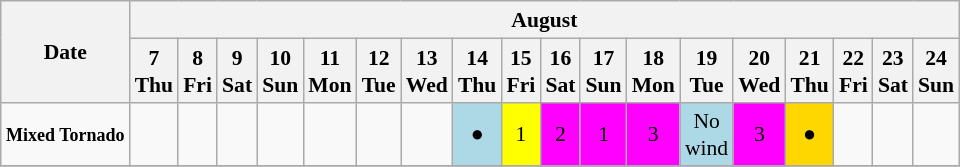<table class="wikitable" style="margin:0.5em auto; font-size:90%; line-height:1.25em;">
<tr>
<th rowspan=2>Date</th>
<th colspan=18>August</th>
</tr>
<tr>
<th>7<br>Thu</th>
<th>8<br>Fri</th>
<th>9<br>Sat</th>
<th>10<br>Sun</th>
<th>11<br>Mon</th>
<th>12<br>Tue</th>
<th>13<br>Wed</th>
<th>14<br>Thu</th>
<th>15<br>Fri</th>
<th>16<br>Sat</th>
<th>17<br>Sun</th>
<th>18<br>Mon</th>
<th>19<br>Tue</th>
<th>20<br>Wed</th>
<th>21<br>Thu</th>
<th>22<br>Fri</th>
<th>23<br>Sat</th>
<th>24<br>Sun</th>
</tr>
<tr align="center">
<td align="right"><small><strong>Mixed Tornado</strong></small></td>
<td></td>
<td></td>
<td></td>
<td></td>
<td></td>
<td></td>
<td></td>
<td bgcolor=LightBlue><span> ● </span></td>
<td bgcolor=Yellow><span> 1 </span></td>
<td bgcolor=Fuchsia><span> 2 </span></td>
<td bgcolor=Fuchsia><span> 1 </span></td>
<td bgcolor=Fuchsia><span> 3 </span></td>
<td bgcolor=LightBlue><span> No<br>wind </span></td>
<td bgcolor=Fuchsia><span> 3 </span></td>
<td bgcolor=Gold><span> ● </span></td>
<td></td>
<td></td>
<td></td>
</tr>
<tr>
</tr>
</table>
